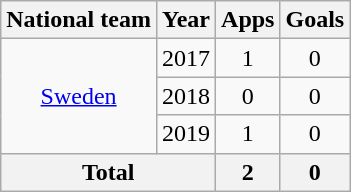<table class="wikitable" style="text-align:center">
<tr>
<th>National team</th>
<th>Year</th>
<th>Apps</th>
<th>Goals</th>
</tr>
<tr>
<td rowspan="3"><a href='#'>Sweden</a></td>
<td>2017</td>
<td>1</td>
<td>0</td>
</tr>
<tr>
<td>2018</td>
<td>0</td>
<td>0</td>
</tr>
<tr>
<td>2019</td>
<td>1</td>
<td>0</td>
</tr>
<tr>
<th colspan="2">Total</th>
<th>2</th>
<th>0</th>
</tr>
</table>
